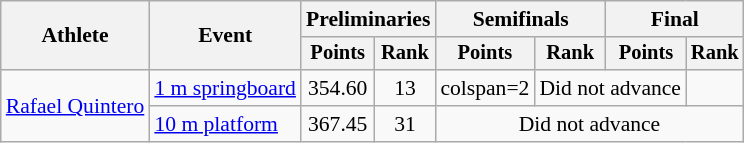<table class=wikitable style="font-size:90%;">
<tr>
<th rowspan="2">Athlete</th>
<th rowspan="2">Event</th>
<th colspan="2">Preliminaries</th>
<th colspan="2">Semifinals</th>
<th colspan="2">Final</th>
</tr>
<tr style="font-size:95%">
<th>Points</th>
<th>Rank</th>
<th>Points</th>
<th>Rank</th>
<th>Points</th>
<th>Rank</th>
</tr>
<tr align=center>
<td align=left rowspan=2><a href='#'>Rafael Quintero</a></td>
<td align=left><a href='#'>1 m springboard</a></td>
<td>354.60</td>
<td>13</td>
<td>colspan=2 </td>
<td colspan=2>Did not advance</td>
</tr>
<tr align=center>
<td align=left><a href='#'>10 m platform</a></td>
<td>367.45</td>
<td>31</td>
<td colspan=4>Did not advance</td>
</tr>
</table>
